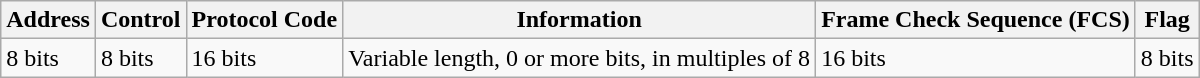<table class="wikitable">
<tr>
<th>Address</th>
<th>Control</th>
<th>Protocol Code</th>
<th>Information</th>
<th>Frame Check Sequence (FCS)</th>
<th>Flag</th>
</tr>
<tr>
<td>8 bits</td>
<td>8 bits</td>
<td>16 bits</td>
<td>Variable length, 0 or more bits, in multiples of 8</td>
<td>16 bits</td>
<td>8 bits</td>
</tr>
</table>
